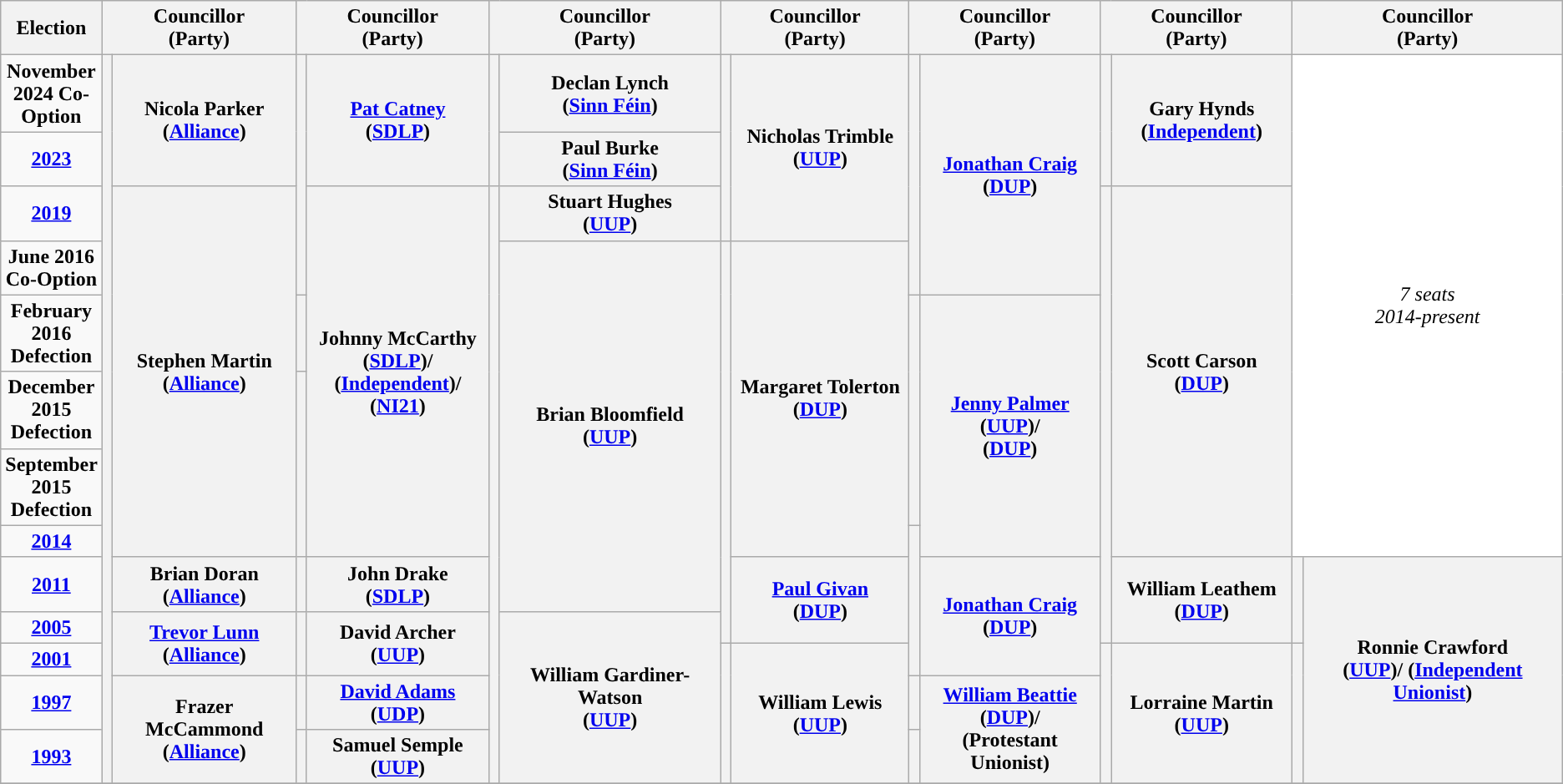<table class="wikitable" style="text-align:center">
<tr>
<th scope="col" width="50">Election</th>
<th scope="col" width="150" colspan = "2">Councillor<br> (Party)</th>
<th scope="col" width="150" colspan = "2">Councillor<br> (Party)</th>
<th scope="col" width="150" colspan = "2">Councillor<br> (Party)</th>
<th scope="col" width="150" colspan = "2">Councillor<br> (Party)</th>
<th scope="col" width="150" colspan = "2">Councillor<br> (Party)</th>
<th scope="col" width="150" colspan = "2">Councillor<br> (Party)</th>
<th scope="col" width="150" colspan = "2">Councillor<br> (Party)</th>
</tr>
<tr>
<td><strong>November 2024 Co-Option</strong></td>
<th rowspan="13" width="1" style="background-color: "></th>
<th rowspan = "2">Nicola Parker <br> (<a href='#'>Alliance</a>)</th>
<th rowspan="4" width="1" style="background-color: "></th>
<th rowspan = "2"><a href='#'>Pat Catney</a> <br> (<a href='#'>SDLP</a>)</th>
<th rowspan="2" width="1" style="background-color: "></th>
<th rowspan = "1">Declan Lynch <br> (<a href='#'>Sinn Féin</a>)</th>
<th rowspan="3" width="1" style="background-color: "></th>
<th rowspan = "3">Nicholas Trimble <br> (<a href='#'>UUP</a>)</th>
<th rowspan="4" width="1" style="background-color: "></th>
<th rowspan = "4"><a href='#'>Jonathan Craig</a> <br> (<a href='#'>DUP</a>)</th>
<th rowspan="2" width="1" style="background-color: "></th>
<th rowspan = "2">Gary Hynds <br> (<a href='#'>Independent</a>)</th>
<td colspan="2" rowspan="8" style="background-color:#FFFFFF"><em>7 seats<br>2014-present</em></td>
</tr>
<tr>
<td><strong><a href='#'>2023</a></strong></td>
<th rowspan = "1">Paul Burke <br> (<a href='#'>Sinn Féin</a>)</th>
</tr>
<tr>
<td><strong><a href='#'>2019</a></strong></td>
<th rowspan = "6">Stephen Martin <br> (<a href='#'>Alliance</a>)</th>
<th rowspan = "6">Johnny McCarthy <br> (<a href='#'>SDLP</a>)/ <br> (<a href='#'>Independent</a>)/ <br> (<a href='#'>NI21</a>)</th>
<th rowspan="11" width="1" style="background-color: "></th>
<th rowspan = "1">Stuart Hughes <br> (<a href='#'>UUP</a>)</th>
<th rowspan="8" width="1" style="background-color: "></th>
<th rowspan = "6">Scott Carson <br> (<a href='#'>DUP</a>)</th>
</tr>
<tr>
<td><strong>June 2016 Co-Option</strong></td>
<th rowspan = "6">Brian Bloomfield <br> (<a href='#'>UUP</a>)</th>
<th rowspan="7" width="1" style="background-color: "></th>
<th rowspan = "5">Margaret Tolerton <br> (<a href='#'>DUP</a>)</th>
</tr>
<tr>
<td><strong>February 2016 Defection</strong></td>
<th rowspan="1" width="1" style="background-color: "></th>
<th rowspan="3" width="1" style="background-color: "></th>
<th rowspan = "4"><a href='#'>Jenny Palmer</a> <br> (<a href='#'>UUP</a>)/ <br> (<a href='#'>DUP</a>)</th>
</tr>
<tr>
<td><strong>December 2015 Defection</strong></td>
<th rowspan="3" width="1" style="background-color: "></th>
</tr>
<tr>
<td><strong>September 2015 Defection</strong></td>
</tr>
<tr>
<td><strong><a href='#'>2014</a></strong></td>
<th rowspan="4" width="1" style="background-color: "></th>
</tr>
<tr>
<td><strong><a href='#'>2011</a></strong></td>
<th rowspan = "1">Brian Doran <br> (<a href='#'>Alliance</a>)</th>
<th rowspan="1" width="1" style="background-color: "></th>
<th rowspan = "1">John Drake <br> (<a href='#'>SDLP</a>)</th>
<th rowspan = "2"><a href='#'>Paul Givan</a> <br> (<a href='#'>DUP</a>)</th>
<th rowspan = "3"><a href='#'>Jonathan Craig</a> <br> (<a href='#'>DUP</a>)</th>
<th rowspan = "2">William Leathem <br> (<a href='#'>DUP</a>)</th>
<th rowspan="2" width="1" style="background-color: "></th>
<th rowspan = "5">Ronnie Crawford <br> (<a href='#'>UUP</a>)/ (<a href='#'>Independent Unionist</a>)</th>
</tr>
<tr>
<td><strong><a href='#'>2005</a></strong></td>
<th rowspan = "2"><a href='#'>Trevor Lunn</a> <br> (<a href='#'>Alliance</a>)</th>
<th rowspan="2" width="1" style="background-color: "></th>
<th rowspan = "2">David Archer <br> (<a href='#'>UUP</a>)</th>
<th rowspan = "4">William Gardiner-Watson <br> (<a href='#'>UUP</a>)</th>
</tr>
<tr>
<td><strong><a href='#'>2001</a></strong></td>
<th rowspan="3" width="1" style="background-color: "></th>
<th rowspan = "3">William Lewis <br> (<a href='#'>UUP</a>)</th>
<th rowspan="3" width="1" style="background-color: "></th>
<th rowspan = "3">Lorraine Martin <br> (<a href='#'>UUP</a>)</th>
<th rowspan="3" width="1" style="background-color: "></th>
</tr>
<tr>
<td><strong><a href='#'>1997</a></strong></td>
<th rowspan = "2">Frazer McCammond <br> (<a href='#'>Alliance</a>)</th>
<th rowspan="1" width="1" style="background-color: "></th>
<th rowspan = "1"><a href='#'>David Adams</a> <br> (<a href='#'>UDP</a>)</th>
<th rowspan="1" width="1" style="background-color: "></th>
<th rowspan = "2"><a href='#'>William Beattie</a> <br> (<a href='#'>DUP</a>)/ <br> (Protestant Unionist)</th>
</tr>
<tr>
<td><strong><a href='#'>1993</a></strong></td>
<th rowspan="1" width="1" style="background-color: "></th>
<th rowspan = "1">Samuel Semple <br> (<a href='#'>UUP</a>)</th>
<th rowspan="1" width="1" style="background-color: "></th>
</tr>
<tr>
</tr>
</table>
